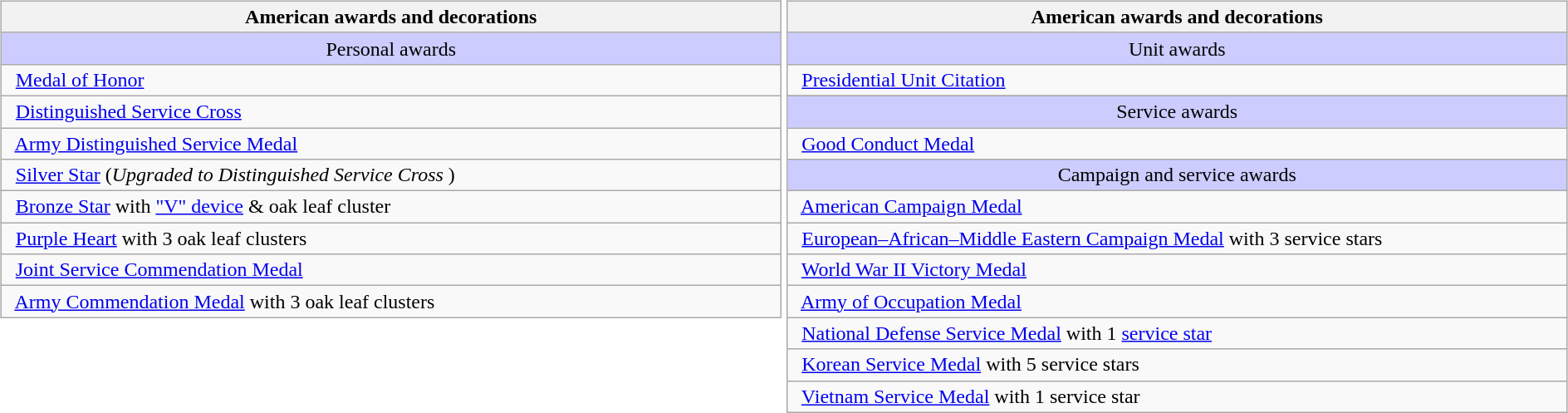<table width="100%">
<tr>
<td valign="top" width="50%"><br><table class="wikitable" width="100%">
<tr>
<th>American awards and decorations</th>
</tr>
<tr style="background:#ccccff;" align=center>
<td>Personal awards</td>
</tr>
<tr>
<td>  <a href='#'>Medal of Honor</a></td>
</tr>
<tr>
<td>  <a href='#'>Distinguished Service Cross</a></td>
</tr>
<tr>
<td>  <a href='#'>Army Distinguished Service Medal</a></td>
</tr>
<tr>
<td>  <a href='#'>Silver Star</a> (<em>Upgraded to Distinguished Service Cross</em> )</td>
</tr>
<tr>
<td>  <a href='#'>Bronze Star</a> with <a href='#'>"V" device</a> &  oak leaf cluster</td>
</tr>
<tr>
<td>  <a href='#'>Purple Heart</a> with 3 oak leaf clusters</td>
</tr>
<tr>
<td>  <a href='#'>Joint Service Commendation Medal</a></td>
</tr>
<tr>
<td>  <a href='#'>Army Commendation Medal</a> with 3 oak leaf clusters</td>
</tr>
</table>
</td>
<td valign="top" width="50%"><br><table class="wikitable" width="100%">
<tr>
<th>American awards and decorations</th>
</tr>
<tr style="background:#ccccff;" align=center>
<td>Unit awards</td>
</tr>
<tr>
<td>  <a href='#'>Presidential Unit Citation</a></td>
</tr>
<tr>
</tr>
<tr style="background:#ccccff;" align=center>
<td>Service awards</td>
</tr>
<tr>
<td>  <a href='#'>Good Conduct Medal</a></td>
</tr>
<tr style="background:#ccccff;" align=center>
<td>Campaign and service awards</td>
</tr>
<tr>
<td>  <a href='#'>American Campaign Medal</a></td>
</tr>
<tr>
<td>  <a href='#'>European–African–Middle Eastern Campaign Medal</a> with 3 service stars</td>
</tr>
<tr>
<td>  <a href='#'>World War II Victory Medal</a></td>
</tr>
<tr>
<td>  <a href='#'>Army of Occupation Medal</a></td>
</tr>
<tr>
<td>  <a href='#'>National Defense Service Medal</a> with 1 <a href='#'>service star</a></td>
</tr>
<tr>
<td>  <a href='#'>Korean Service Medal</a> with 5 service stars</td>
</tr>
<tr>
<td>  <a href='#'>Vietnam Service Medal</a> with 1 service star</td>
</tr>
</table>
</td>
</tr>
</table>
